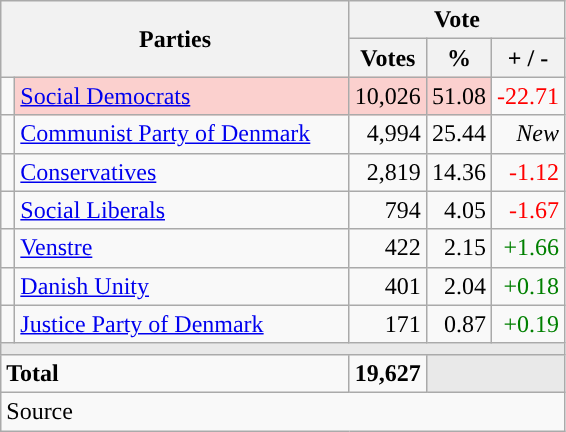<table class="wikitable" style="text-align:right;">
<tr>
<th style="text-align:centre;" rowspan="2" colspan="2" width="225">Parties</th>
<th colspan="3">Vote</th>
</tr>
<tr>
<th width="15">Votes</th>
<th width="15">%</th>
<th width="15">+ / -</th>
</tr>
<tr>
<td width="2" style="color:inherit;background:"></td>
<td bgcolor=#fbd0ce  align="left"><a href='#'>Social Democrats</a></td>
<td bgcolor=#fbd0ce>10,026</td>
<td bgcolor=#fbd0ce>51.08</td>
<td style=color:red;>-22.71</td>
</tr>
<tr>
<td width="2" style="color:inherit;background:"></td>
<td align="left"><a href='#'>Communist Party of Denmark</a></td>
<td>4,994</td>
<td>25.44</td>
<td><em>New</em></td>
</tr>
<tr>
<td width="2" style="color:inherit;background:"></td>
<td align="left"><a href='#'>Conservatives</a></td>
<td>2,819</td>
<td>14.36</td>
<td style=color:red;>-1.12</td>
</tr>
<tr>
<td width="2" style="color:inherit;background:"></td>
<td align="left"><a href='#'>Social Liberals</a></td>
<td>794</td>
<td>4.05</td>
<td style=color:red;>-1.67</td>
</tr>
<tr>
<td width="2" style="color:inherit;background:"></td>
<td align="left"><a href='#'>Venstre</a></td>
<td>422</td>
<td>2.15</td>
<td style=color:green;>+1.66</td>
</tr>
<tr>
<td width="2" style="color:inherit;background:"></td>
<td align="left"><a href='#'>Danish Unity</a></td>
<td>401</td>
<td>2.04</td>
<td style=color:green;>+0.18</td>
</tr>
<tr>
<td width="2" style="color:inherit;background:"></td>
<td align="left"><a href='#'>Justice Party of Denmark</a></td>
<td>171</td>
<td>0.87</td>
<td style=color:green;>+0.19</td>
</tr>
<tr>
<td colspan="7" bgcolor="#E9E9E9"></td>
</tr>
<tr>
<td align="left" colspan="2"><strong>Total</strong></td>
<td><strong>19,627</strong></td>
<td bgcolor="#E9E9E9" colspan="2"></td>
</tr>
<tr>
<td align="left" colspan="6">Source</td>
</tr>
</table>
